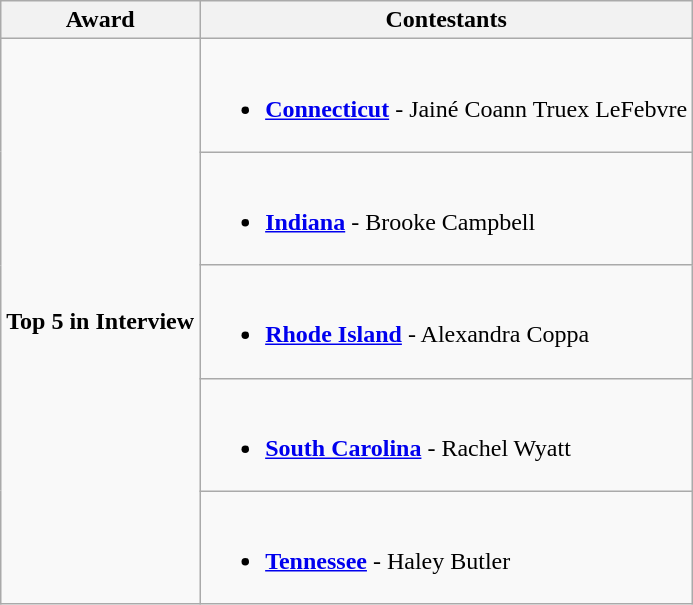<table class="wikitable">
<tr>
<th>Award</th>
<th>Contestants</th>
</tr>
<tr>
<td rowspan="5"><strong>Top 5 in Interview</strong></td>
<td><br><ul><li> <strong><a href='#'>Connecticut</a></strong> - Jainé Coann Truex LeFebvre</li></ul></td>
</tr>
<tr>
<td><br><ul><li> <strong><a href='#'>Indiana</a></strong> - Brooke Campbell</li></ul></td>
</tr>
<tr>
<td><br><ul><li> <strong><a href='#'>Rhode Island</a></strong> - Alexandra Coppa</li></ul></td>
</tr>
<tr>
<td><br><ul><li> <strong><a href='#'>South Carolina</a></strong> - Rachel Wyatt</li></ul></td>
</tr>
<tr>
<td><br><ul><li> <strong><a href='#'>Tennessee</a></strong> - Haley Butler</li></ul></td>
</tr>
</table>
